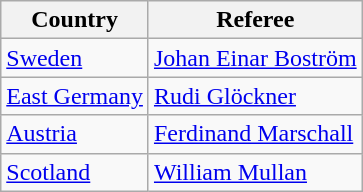<table class="wikitable">
<tr>
<th>Country</th>
<th>Referee</th>
</tr>
<tr>
<td> <a href='#'>Sweden</a></td>
<td><a href='#'>Johan Einar Boström</a></td>
</tr>
<tr>
<td> <a href='#'>East Germany</a></td>
<td><a href='#'>Rudi Glöckner</a></td>
</tr>
<tr>
<td> <a href='#'>Austria</a></td>
<td><a href='#'>Ferdinand Marschall</a></td>
</tr>
<tr>
<td> <a href='#'>Scotland</a></td>
<td><a href='#'>William Mullan</a></td>
</tr>
</table>
